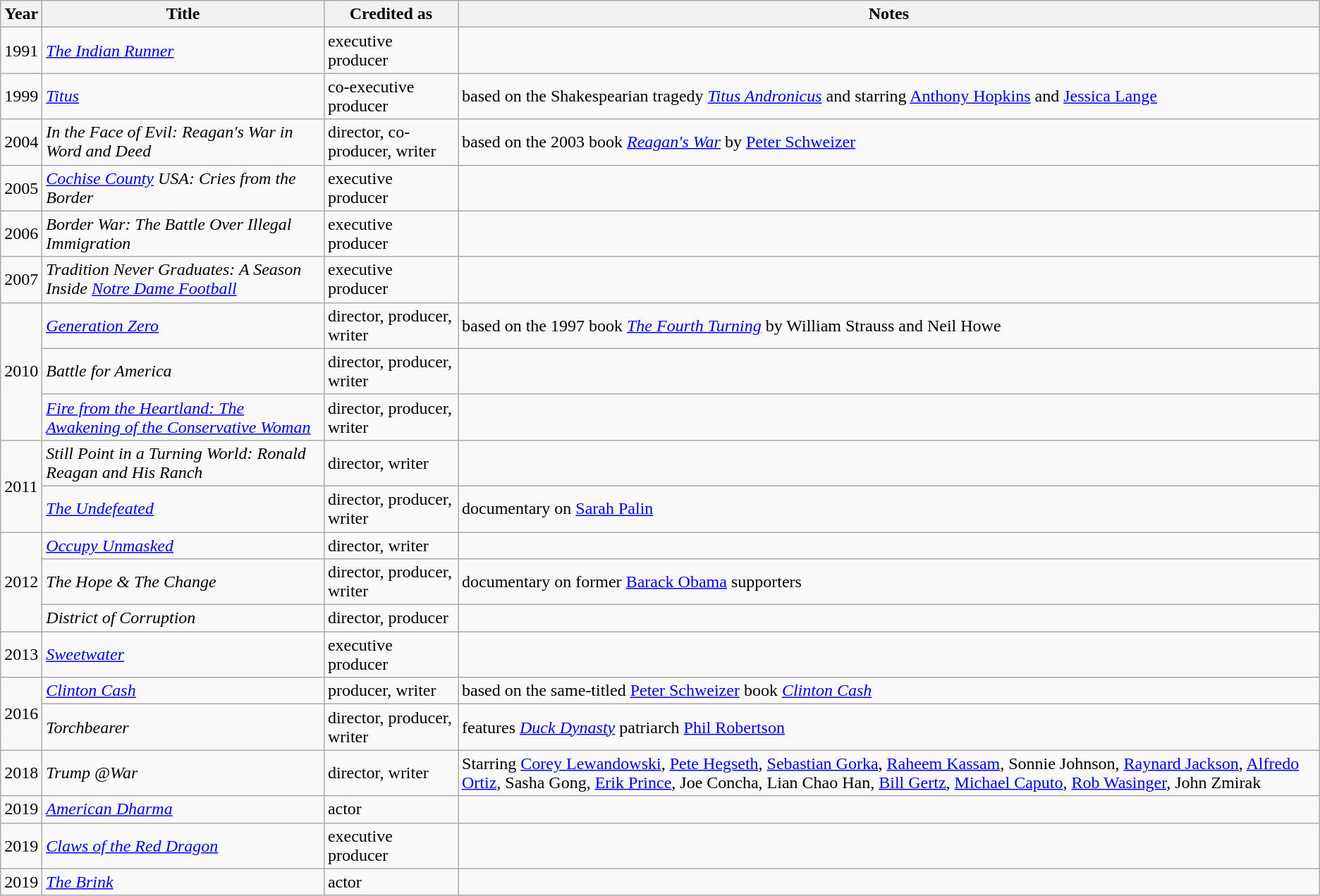<table class="wikitable">
<tr>
<th>Year</th>
<th>Title</th>
<th>Credited as</th>
<th>Notes</th>
</tr>
<tr>
<td>1991</td>
<td><em><a href='#'>The Indian Runner</a></em></td>
<td>executive producer</td>
<td></td>
</tr>
<tr>
<td>1999</td>
<td><em><a href='#'>Titus</a></em></td>
<td>co-executive producer</td>
<td>based on the Shakespearian tragedy <em><a href='#'>Titus Andronicus</a></em> and starring <a href='#'>Anthony Hopkins</a> and <a href='#'>Jessica Lange</a></td>
</tr>
<tr>
<td>2004</td>
<td><em>In the Face of Evil: Reagan's War in Word and Deed</em></td>
<td>director, co-producer, writer</td>
<td>based on the 2003 book <em><a href='#'>Reagan's War</a></em> by <a href='#'>Peter Schweizer</a></td>
</tr>
<tr>
<td>2005</td>
<td><em><a href='#'>Cochise County</a> USA: Cries from the Border</em></td>
<td>executive producer</td>
<td></td>
</tr>
<tr>
<td>2006</td>
<td><em>Border War: The Battle Over Illegal Immigration</em></td>
<td>executive producer</td>
<td></td>
</tr>
<tr>
<td>2007</td>
<td><em>Tradition Never Graduates: A Season Inside <a href='#'>Notre Dame Football</a></em></td>
<td>executive producer</td>
<td></td>
</tr>
<tr>
<td rowspan="3">2010</td>
<td><em><a href='#'>Generation Zero</a></em></td>
<td>director, producer, writer</td>
<td>based on the 1997 book <em><a href='#'>The Fourth Turning</a></em> by William Strauss and Neil Howe</td>
</tr>
<tr>
<td><em>Battle for America</em></td>
<td>director, producer, writer</td>
<td></td>
</tr>
<tr>
<td><em><a href='#'>Fire from the Heartland: The Awakening of the Conservative Woman</a></em></td>
<td>director, producer, writer</td>
<td></td>
</tr>
<tr>
<td rowspan="2">2011</td>
<td><em>Still Point in a Turning World: Ronald Reagan and His Ranch</em></td>
<td>director, writer</td>
<td></td>
</tr>
<tr>
<td><em><a href='#'>The Undefeated</a></em></td>
<td>director, producer, writer</td>
<td>documentary on <a href='#'>Sarah Palin</a></td>
</tr>
<tr>
<td rowspan="3">2012</td>
<td><em><a href='#'>Occupy Unmasked</a></em></td>
<td>director, writer</td>
<td></td>
</tr>
<tr>
<td><em>The Hope & The Change</em></td>
<td>director, producer, writer</td>
<td>documentary on former <a href='#'>Barack Obama</a> supporters</td>
</tr>
<tr>
<td><em>District of Corruption</em></td>
<td>director, producer</td>
<td></td>
</tr>
<tr>
<td>2013</td>
<td><em><a href='#'>Sweetwater</a></em></td>
<td>executive producer</td>
<td></td>
</tr>
<tr>
<td rowspan="2">2016</td>
<td><em><a href='#'>Clinton Cash</a></em></td>
<td>producer, writer</td>
<td>based on the same-titled <a href='#'>Peter Schweizer</a> book <em><a href='#'>Clinton Cash</a></em></td>
</tr>
<tr>
<td><em>Torchbearer</em></td>
<td>director, producer, writer</td>
<td>features <em><a href='#'>Duck Dynasty</a></em> patriarch <a href='#'>Phil Robertson</a></td>
</tr>
<tr>
<td>2018</td>
<td><em>Trump @War</em></td>
<td>director, writer</td>
<td>Starring <a href='#'>Corey Lewandowski</a>, <a href='#'>Pete Hegseth</a>, <a href='#'>Sebastian Gorka</a>, <a href='#'>Raheem Kassam</a>, Sonnie Johnson, <a href='#'>Raynard Jackson</a>, <a href='#'>Alfredo Ortiz</a>, Sasha Gong, <a href='#'>Erik Prince</a>, Joe Concha, Lian Chao Han, <a href='#'>Bill Gertz</a>, <a href='#'>Michael Caputo</a>, <a href='#'>Rob Wasinger</a>, John Zmirak</td>
</tr>
<tr>
<td>2019</td>
<td><em><a href='#'>American Dharma</a></em></td>
<td>actor</td>
<td></td>
</tr>
<tr>
<td>2019</td>
<td><em><a href='#'>Claws of the Red Dragon</a></em></td>
<td>executive producer</td>
<td></td>
</tr>
<tr>
<td>2019</td>
<td><em><a href='#'>The Brink</a></em></td>
<td>actor</td>
<td></td>
</tr>
</table>
